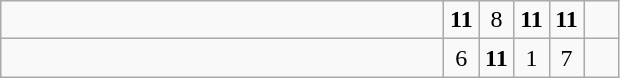<table class="wikitable">
<tr>
<td style="width:18em"><strong></strong></td>
<td align=center style="width:1em"><strong>11</strong></td>
<td align=center style="width:1em">8</td>
<td align=center style="width:1em"><strong>11</strong></td>
<td align=center style="width:1em"><strong>11</strong></td>
<td align=center style="width:1em"></td>
</tr>
<tr>
<td style="width:18em"></td>
<td align=center style="width:1em">6</td>
<td align=center style="width:1em"><strong>11</strong></td>
<td align=center style="width:1em">1</td>
<td align=center style="width:1em">7</td>
<td align=center style="width:1em"></td>
</tr>
</table>
